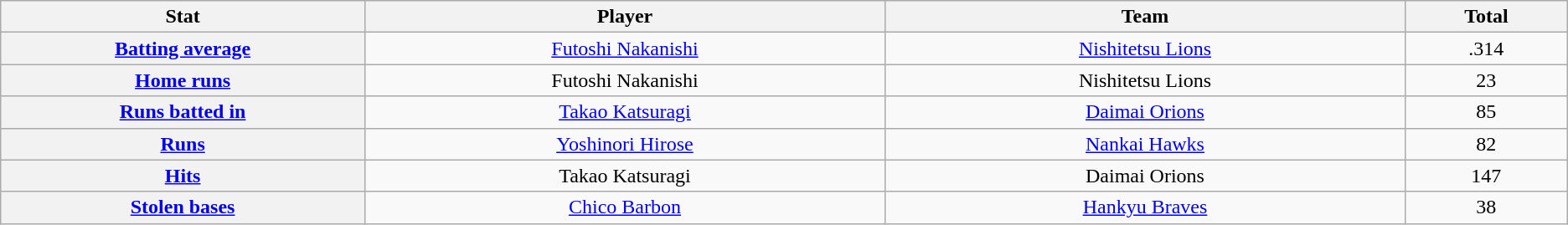<table class="wikitable" style="text-align:center;">
<tr>
<th scope="col" width="7%">Stat</th>
<th scope="col" width="10%">Player</th>
<th scope="col" width="10%">Team</th>
<th scope="col" width="3%">Total</th>
</tr>
<tr>
<th scope="row" style="text-align:center;"><a href='#'>Batting average</a></th>
<td><a href='#'>Futoshi Nakanishi</a></td>
<td><a href='#'>Nishitetsu Lions</a></td>
<td>.314</td>
</tr>
<tr>
<th scope="row" style="text-align:center;"><a href='#'>Home runs</a></th>
<td>Futoshi Nakanishi</td>
<td>Nishitetsu Lions</td>
<td>23</td>
</tr>
<tr>
<th scope="row" style="text-align:center;"><a href='#'>Runs batted in</a></th>
<td><a href='#'>Takao Katsuragi</a></td>
<td><a href='#'>Daimai Orions</a></td>
<td>85</td>
</tr>
<tr>
<th scope="row" style="text-align:center;"><a href='#'>Runs</a></th>
<td><a href='#'>Yoshinori Hirose</a></td>
<td><a href='#'>Nankai Hawks</a></td>
<td>82</td>
</tr>
<tr>
<th scope="row" style="text-align:center;"><a href='#'>Hits</a></th>
<td>Takao Katsuragi</td>
<td>Daimai Orions</td>
<td>147</td>
</tr>
<tr>
<th scope="row" style="text-align:center;"><a href='#'>Stolen bases</a></th>
<td><a href='#'>Chico Barbon</a></td>
<td><a href='#'>Hankyu Braves</a></td>
<td>38</td>
</tr>
</table>
